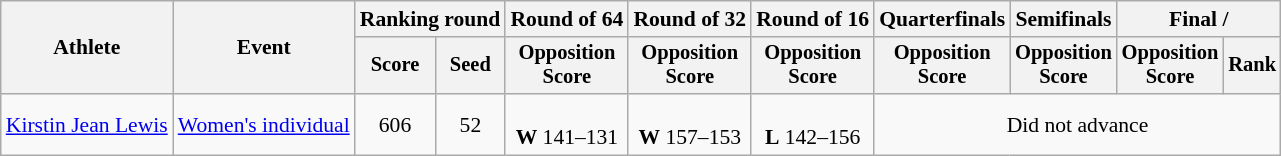<table class="wikitable" style="font-size:90%">
<tr>
<th rowspan="2">Athlete</th>
<th rowspan="2">Event</th>
<th colspan="2">Ranking round</th>
<th>Round of 64</th>
<th>Round of 32</th>
<th>Round of 16</th>
<th>Quarterfinals</th>
<th>Semifinals</th>
<th colspan="2">Final / </th>
</tr>
<tr style="font-size:95%">
<th>Score</th>
<th>Seed</th>
<th>Opposition<br>Score</th>
<th>Opposition<br>Score</th>
<th>Opposition<br>Score</th>
<th>Opposition<br>Score</th>
<th>Opposition<br>Score</th>
<th>Opposition<br>Score</th>
<th>Rank</th>
</tr>
<tr align=center>
<td align=left><a href='#'>Kirstin Jean Lewis</a></td>
<td align=left><a href='#'>Women's individual</a></td>
<td>606</td>
<td>52</td>
<td><br><strong>W</strong> 141–131</td>
<td><br><strong>W</strong> 157–153</td>
<td><br><strong>L</strong> 142–156</td>
<td colspan=4>Did not advance</td>
</tr>
</table>
